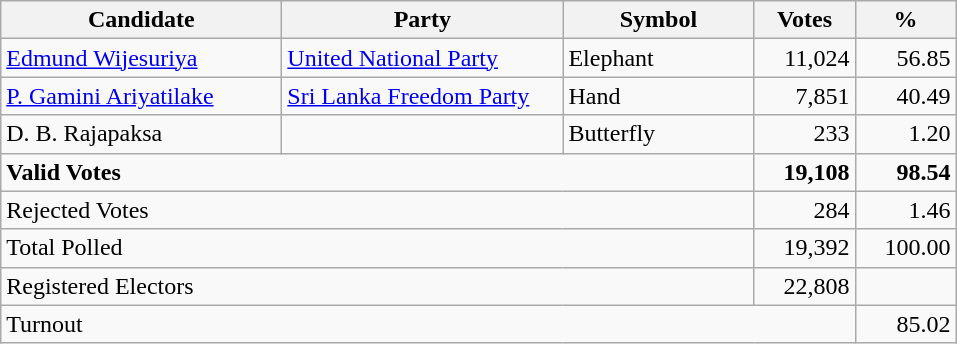<table class="wikitable" border="1" style="text-align:right;">
<tr>
<th align=left width="180">Candidate</th>
<th align=left width="180">Party</th>
<th align=left width="120">Symbol</th>
<th align=left width="60">Votes</th>
<th align=left width="60">%</th>
</tr>
<tr>
<td align=left><a href='#'>Edmund Wijesuriya</a></td>
<td align=left><a href='#'>United National Party</a></td>
<td align=left>Elephant</td>
<td align=right>11,024</td>
<td align=right>56.85</td>
</tr>
<tr>
<td align=left><a href='#'>P. Gamini Ariyatilake</a></td>
<td align=left><a href='#'>Sri Lanka Freedom Party</a></td>
<td align=left>Hand</td>
<td align=right>7,851</td>
<td align=right>40.49</td>
</tr>
<tr>
<td align=left>D. B. Rajapaksa</td>
<td align=left></td>
<td align=left>Butterfly</td>
<td align=right>233</td>
<td align=right>1.20</td>
</tr>
<tr>
<td align=left colspan=3><strong>Valid Votes</strong></td>
<td align=right><strong>19,108</strong></td>
<td align=right><strong>98.54</strong></td>
</tr>
<tr>
<td align=left colspan=3>Rejected Votes</td>
<td align=right>284</td>
<td align=right>1.46</td>
</tr>
<tr>
<td align=left colspan=3>Total Polled</td>
<td align=right>19,392</td>
<td align=right>100.00</td>
</tr>
<tr>
<td align=left colspan=3>Registered Electors</td>
<td align=right>22,808</td>
<td align=right></td>
</tr>
<tr>
<td align=left colspan=4>Turnout</td>
<td align=right>85.02</td>
</tr>
</table>
